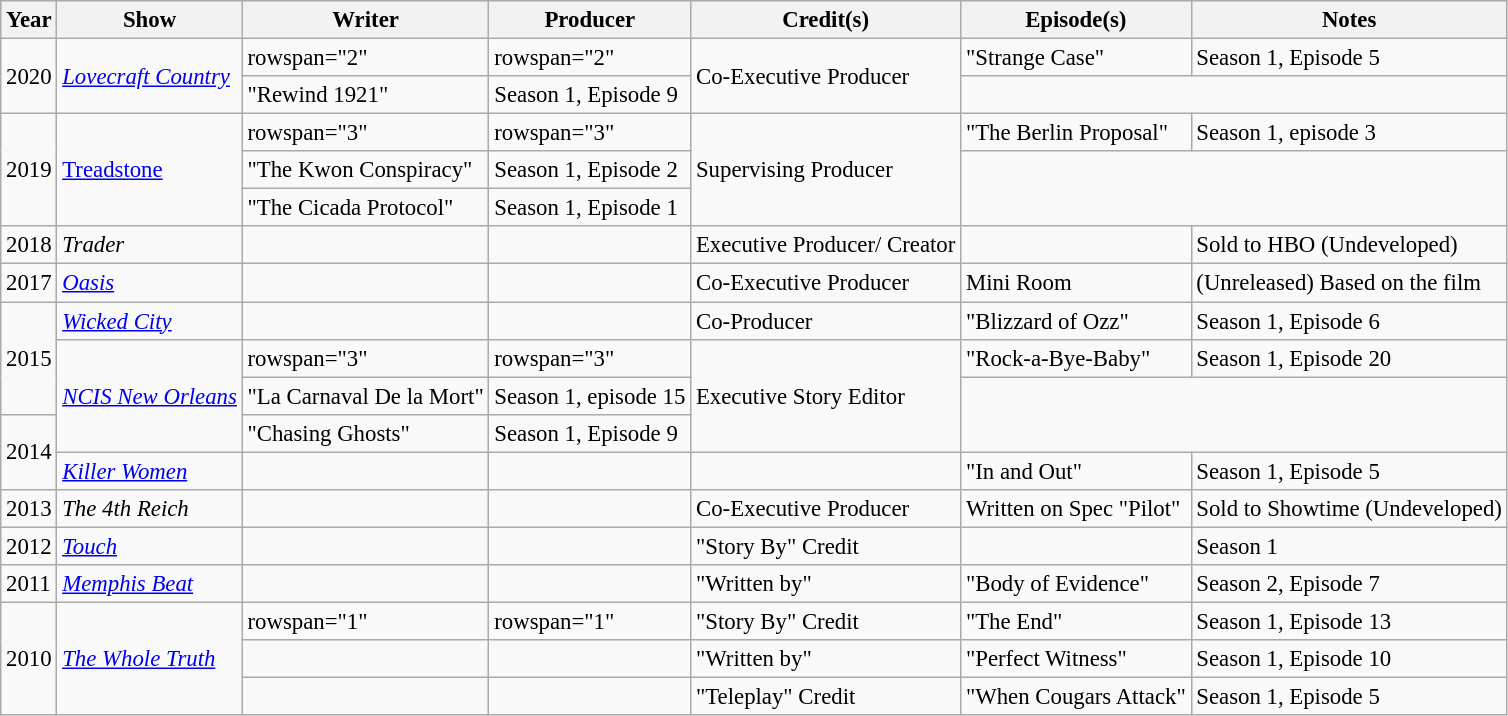<table class="wikitable" style="font-size: 95%;">
<tr>
<th>Year</th>
<th>Show</th>
<th>Writer</th>
<th>Producer</th>
<th>Credit(s)</th>
<th>Episode(s)</th>
<th>Notes</th>
</tr>
<tr>
<td rowspan="2">2020</td>
<td rowspan="2"><em><a href='#'>Lovecraft Country</a></em></td>
<td>rowspan="2" </td>
<td>rowspan="2" </td>
<td rowspan="2">Co-Executive Producer</td>
<td>"Strange Case"</td>
<td>Season 1, Episode 5</td>
</tr>
<tr>
<td>"Rewind 1921"</td>
<td>Season 1, Episode 9</td>
</tr>
<tr>
<td rowspan="3">2019</td>
<td rowspan="3"><a href='#'>Treadstone</a></td>
<td>rowspan="3" </td>
<td>rowspan="3" </td>
<td rowspan="3">Supervising Producer</td>
<td>"The Berlin Proposal"</td>
<td>Season 1, episode 3</td>
</tr>
<tr>
<td>"The Kwon Conspiracy"</td>
<td>Season 1, Episode 2</td>
</tr>
<tr>
<td>"The Cicada Protocol"</td>
<td>Season 1, Episode 1</td>
</tr>
<tr>
<td>2018</td>
<td><em>Trader</em></td>
<td></td>
<td></td>
<td>Executive Producer/ Creator</td>
<td></td>
<td>Sold to HBO (Undeveloped)</td>
</tr>
<tr>
<td>2017</td>
<td><a href='#'><em>Oasis</em></a></td>
<td></td>
<td></td>
<td>Co-Executive Producer</td>
<td>Mini Room</td>
<td>(Unreleased) Based on the film</td>
</tr>
<tr>
<td rowspan="3">2015</td>
<td rowspan="1"><em><a href='#'>Wicked City</a></em></td>
<td></td>
<td></td>
<td>Co-Producer</td>
<td>"Blizzard of Ozz"</td>
<td>Season 1, Episode 6</td>
</tr>
<tr>
<td rowspan="3"><em><a href='#'>NCIS New Orleans</a></em></td>
<td>rowspan="3" </td>
<td>rowspan="3" </td>
<td rowspan="3">Executive Story Editor</td>
<td>"Rock-a-Bye-Baby"</td>
<td>Season 1, Episode 20</td>
</tr>
<tr>
<td>"La Carnaval De la Mort"</td>
<td>Season 1, episode 15</td>
</tr>
<tr>
<td rowspan="2">2014</td>
<td>"Chasing Ghosts"</td>
<td>Season 1, Episode 9</td>
</tr>
<tr>
<td rowspan="1"><em><a href='#'>Killer Women</a></em></td>
<td></td>
<td></td>
<td></td>
<td>"In and Out"</td>
<td>Season 1, Episode 5</td>
</tr>
<tr>
<td>2013</td>
<td><em>The 4th Reich</em></td>
<td></td>
<td></td>
<td>Co-Executive Producer</td>
<td>Written on Spec "Pilot"</td>
<td>Sold to Showtime (Undeveloped)</td>
</tr>
<tr>
<td>2012</td>
<td><em><a href='#'>Touch</a></em></td>
<td></td>
<td></td>
<td>"Story By" Credit</td>
<td></td>
<td>Season 1</td>
</tr>
<tr>
<td>2011</td>
<td><em><a href='#'>Memphis Beat</a></em></td>
<td></td>
<td></td>
<td>"Written by"</td>
<td>"Body of Evidence"</td>
<td>Season 2, Episode 7</td>
</tr>
<tr>
<td rowspan="3">2010</td>
<td rowspan="3"><em><a href='#'>The Whole Truth</a></em></td>
<td>rowspan="1" </td>
<td>rowspan="1" </td>
<td>"Story By" Credit</td>
<td>"The End"</td>
<td>Season 1, Episode 13</td>
</tr>
<tr>
<td></td>
<td></td>
<td>"Written by"</td>
<td>"Perfect Witness"</td>
<td>Season 1, Episode 10</td>
</tr>
<tr>
<td></td>
<td></td>
<td>"Teleplay" Credit</td>
<td>"When Cougars Attack"</td>
<td>Season 1, Episode 5</td>
</tr>
</table>
